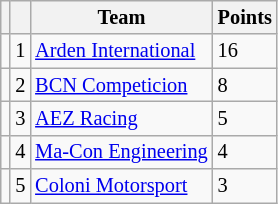<table class="wikitable" style="font-size: 85%;">
<tr>
<th></th>
<th></th>
<th>Team</th>
<th>Points</th>
</tr>
<tr>
<td align="left"></td>
<td align="center">1</td>
<td> <a href='#'>Arden International</a></td>
<td>16</td>
</tr>
<tr>
<td align="left"></td>
<td align="center">2</td>
<td> <a href='#'>BCN Competicion</a></td>
<td>8</td>
</tr>
<tr>
<td align="left"></td>
<td align="center">3</td>
<td> <a href='#'>AEZ Racing</a></td>
<td>5</td>
</tr>
<tr>
<td align="left"></td>
<td align="center">4</td>
<td> <a href='#'>Ma-Con Engineering</a></td>
<td>4</td>
</tr>
<tr>
<td align="left"></td>
<td align="center">5</td>
<td> <a href='#'>Coloni Motorsport</a></td>
<td>3</td>
</tr>
</table>
